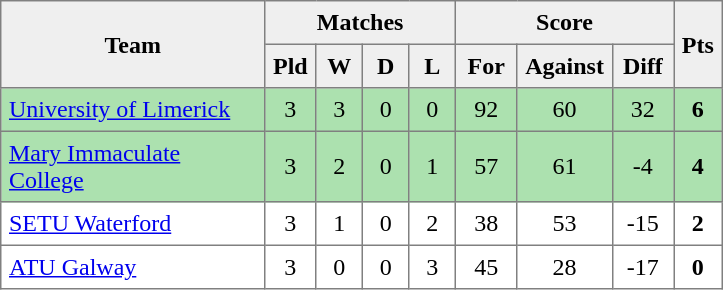<table style=border-collapse:collapse border=1 cellspacing=0 cellpadding=5>
<tr align=center bgcolor=#efefef>
<th rowspan=2 width=165>Team</th>
<th colspan=4>Matches</th>
<th colspan=3>Score</th>
<th rowspan=2width=20>Pts</th>
</tr>
<tr align=center bgcolor=#efefef>
<th width=20>Pld</th>
<th width=20>W</th>
<th width=20>D</th>
<th width=20>L</th>
<th width=30>For</th>
<th width=30>Against</th>
<th width=30>Diff</th>
</tr>
<tr align=center style="background:#ACE1AF;">
<td style="text-align:left;"><a href='#'>University of Limerick</a></td>
<td>3</td>
<td>3</td>
<td>0</td>
<td>0</td>
<td>92</td>
<td>60</td>
<td>32</td>
<td><strong>6</strong></td>
</tr>
<tr align=center style="background:#ACE1AF;">
<td style="text-align:left;"><a href='#'>Mary Immaculate College</a></td>
<td>3</td>
<td>2</td>
<td>0</td>
<td>1</td>
<td>57</td>
<td>61</td>
<td>-4</td>
<td><strong>4</strong></td>
</tr>
<tr align=center>
<td style="text-align:left;"><a href='#'>SETU Waterford</a></td>
<td>3</td>
<td>1</td>
<td>0</td>
<td>2</td>
<td>38</td>
<td>53</td>
<td>-15</td>
<td><strong>2</strong></td>
</tr>
<tr align=center>
<td style="text-align:left;"><a href='#'>ATU Galway</a></td>
<td>3</td>
<td>0</td>
<td>0</td>
<td>3</td>
<td>45</td>
<td>28</td>
<td>-17</td>
<td><strong>0</strong></td>
</tr>
</table>
